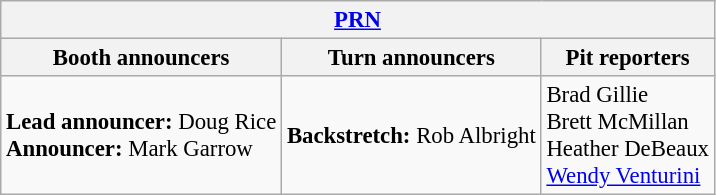<table class="wikitable" style="font-size: 95%;">
<tr>
<th colspan="3"><a href='#'>PRN</a></th>
</tr>
<tr>
<th>Booth announcers</th>
<th>Turn announcers</th>
<th>Pit reporters</th>
</tr>
<tr>
<td><strong>Lead announcer:</strong> Doug Rice<br><strong>Announcer:</strong> Mark Garrow</td>
<td><strong>Backstretch:</strong> Rob Albright</td>
<td>Brad Gillie<br>Brett McMillan<br>Heather DeBeaux<br><a href='#'>Wendy Venturini</a></td>
</tr>
</table>
